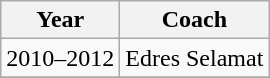<table class="wikitable">
<tr>
<th>Year</th>
<th>Coach</th>
</tr>
<tr>
<td>2010–2012</td>
<td> Edres Selamat</td>
</tr>
<tr>
</tr>
</table>
